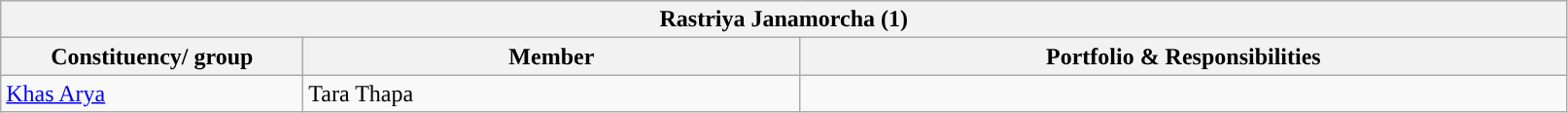<table class="wikitable">
<tr>
<th colspan="3" style="width: 800pt; background:">Rastriya Janamorcha (1)</th>
</tr>
<tr>
<th style="width:150pt;">Constituency/ group</th>
<th style="width:250pt;">Member</th>
<th>Portfolio & Responsibilities</th>
</tr>
<tr>
<td><a href='#'>Khas Arya</a></td>
<td>Tara Thapa</td>
<td></td>
</tr>
</table>
